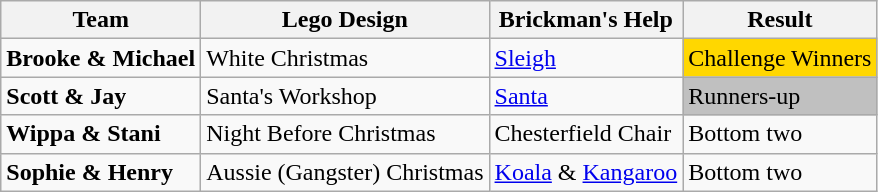<table class="wikitable">
<tr>
<th>Team</th>
<th>Lego Design</th>
<th>Brickman's Help</th>
<th>Result</th>
</tr>
<tr>
<td><strong>Brooke & Michael</strong></td>
<td>White Christmas</td>
<td><a href='#'>Sleigh</a></td>
<td style="background:gold">Challenge Winners</td>
</tr>
<tr>
<td><strong>Scott & Jay</strong></td>
<td>Santa's Workshop</td>
<td><a href='#'>Santa</a></td>
<td style="background:silver">Runners-up</td>
</tr>
<tr>
<td><strong>Wippa & Stani</strong></td>
<td>Night Before Christmas</td>
<td>Chesterfield Chair</td>
<td>Bottom two</td>
</tr>
<tr>
<td><strong>Sophie & Henry</strong></td>
<td>Aussie (Gangster) Christmas</td>
<td><a href='#'>Koala</a> & <a href='#'>Kangaroo</a></td>
<td>Bottom two</td>
</tr>
</table>
